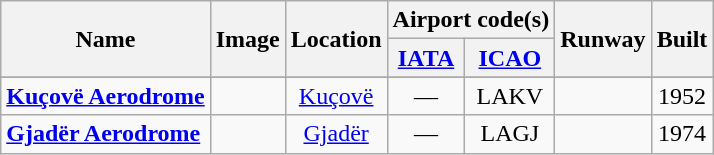<table class="wikitable sortable">
<tr>
<th rowspan="2">Name</th>
<th rowspan="2">Image</th>
<th rowspan="2">Location</th>
<th ! colspan="2">Airport code(s)</th>
<th rowspan="2">Runway</th>
<th rowspan="2">Built</th>
</tr>
<tr>
<th><a href='#'>IATA</a></th>
<th><a href='#'>ICAO</a></th>
</tr>
<tr>
</tr>
<tr>
<td><strong><a href='#'>Kuçovë Aerodrome</a></strong></td>
<td style="text-align:center;"></td>
<td style="text-align:center;"><a href='#'>Kuçovë</a><br><small><em></em></small></td>
<td style="text-align:center;">—</td>
<td style="text-align:center;">LAKV</td>
<td style="text-align:center;"></td>
<td style="text-align:center;">1952</td>
</tr>
<tr>
<td><strong><a href='#'>Gjadër Aerodrome</a></strong></td>
<td style="text-align:center;"></td>
<td style="text-align:center;"><a href='#'>Gjadër</a><br><small><em></em></small></td>
<td style="text-align:center;">—</td>
<td style="text-align:center;">LAGJ</td>
<td style="text-align:center;"></td>
<td style="text-align:center;">1974</td>
</tr>
</table>
